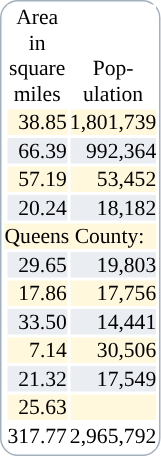<table border="0" cellpadding="0" style="border:1px solid #A3B1BF; color: black; background-color: white; font-size: 90%; border-radius: 12px 12px 12px 12px; ">
<tr valign="bottom" style="text-align:center">
<td style="background-color:white"><br></td>
<td style="background-color:white">Area<br>in<br>square<br>miles<br></td>
<td style="background-color:white">Pop-<br>ulation<br></td>
</tr>
<tr style="text-align:right">
<td style="background-color:#FFF8DC; text-align:left"></td>
<td style="background-color:#FFF8DC">38.85</td>
<td style="background-color:#FFF8DC;">1,801,739</td>
</tr>
<tr style="text-align:right">
<td style="background-color:#EAEEF2; text-align:left"></td>
<td style="background-color:#EAEEF2">66.39</td>
<td style="background-color:#EAEEF2">992,364</td>
</tr>
<tr style="text-align:right">
<td style="background-color:#FFF8DC; text-align:left"></td>
<td style="background-color:#FFF8DC">57.19</td>
<td style="background-color:#FFF8DC">53,452</td>
</tr>
<tr style="text-align:right">
<td style="background-color:#EAEEF2; text-align:left"></td>
<td style="background-color:#EAEEF2">20.24</td>
<td style="background-color:#EAEEF2">18,182</td>
</tr>
<tr style="text-align:left">
<td colspan=3 style="background-color:#FFF8DC">Queens County:</td>
</tr>
<tr style="text-align:right">
<td style="background-color:#EAEEF2; text-align:left"></td>
<td style="background-color:#EAEEF2">29.65</td>
<td style="background-color:#EAEEF2">19,803</td>
</tr>
<tr style="text-align:right">
<td style="background-color:#FFF8DC; text-align:left"></td>
<td style="background-color:#FFF8DC">17.86</td>
<td style="background-color:#FFF8DC">17,756</td>
</tr>
<tr style="text-align:right">
<td style="background-color:#EAEEF2; text-align:left"></td>
<td style="background-color:#EAEEF2">33.50</td>
<td style="background-color:#EAEEF2">14,441</td>
</tr>
<tr style="text-align:right">
<td style="background-color:#FFF8DC; text-align:left"></td>
<td style="background-color:#FFF8DC">7.14</td>
<td style="background-color:#FFF8DC">30,506</td>
</tr>
<tr style="text-align:right">
<td style="background-color:#EAEEF2; text-align:left"></td>
<td style="background-color:#EAEEF2">21.32</td>
<td style="background-color:#EAEEF2">17,549</td>
</tr>
<tr style="text-align:right">
<td style="background-color:#FFF8DC; text-align:left"><br></td>
<td style="background-color:#FFF8DC">25.63<br></td>
<td style="background-color:#FFF8DC"><br></td>
</tr>
<tr style="text-align:right">
<td style="background-color:white; text-align:left"></td>
<td style="background-color:white">317.77</td>
<td style="background-color:white">2,965,792</td>
</tr>
<tr style="text-align:left">
<td colspan=3 style="background-color:white"></td>
</tr>
</table>
